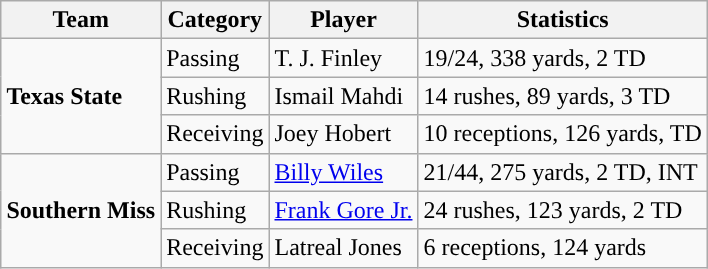<table class="wikitable" style="float: right;">
<tr>
<th>Team</th>
<th>Category</th>
<th>Player</th>
<th>Statistics</th>
</tr>
<tr>
<td rowspan=3><strong>Texas State</strong></td>
<td>Passing</td>
<td>T. J. Finley</td>
<td>19/24, 338 yards, 2 TD</td>
</tr>
<tr>
<td>Rushing</td>
<td>Ismail Mahdi</td>
<td>14 rushes, 89 yards, 3 TD</td>
</tr>
<tr>
<td>Receiving</td>
<td>Joey Hobert</td>
<td>10 receptions, 126 yards, TD</td>
</tr>
<tr>
<td rowspan=3><strong>Southern Miss</strong></td>
<td>Passing</td>
<td><a href='#'>Billy Wiles</a></td>
<td>21/44, 275 yards, 2 TD, INT</td>
</tr>
<tr>
<td>Rushing</td>
<td><a href='#'>Frank Gore Jr.</a></td>
<td>24 rushes, 123 yards, 2 TD</td>
</tr>
<tr>
<td>Receiving</td>
<td>Latreal Jones</td>
<td>6 receptions, 124 yards</td>
</tr>
</table>
